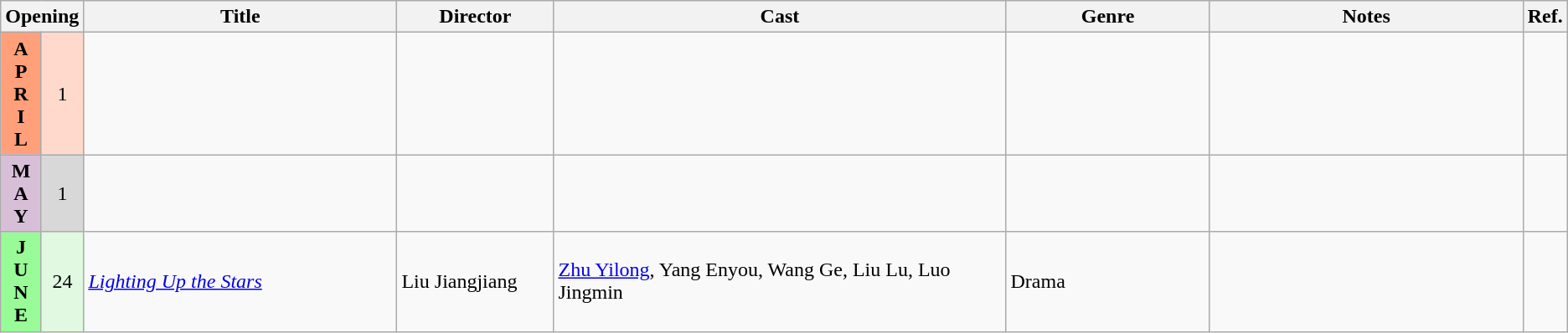<table class="wikitable">
<tr>
<th colspan="2">Opening</th>
<th style="width:20%;">Title</th>
<th style="width:10%;">Director</th>
<th>Cast</th>
<th style="width:13%">Genre</th>
<th style="width:20%">Notes</th>
<th>Ref.</th>
</tr>
<tr>
<th style="text-align:center; background:#ffa07a; textcolor:#000;">A<br>P<br>R<br>I<br>L</th>
<td style="text-align:center; background:#ffdacc; textcolor:#000;">1</td>
<td><em> </em></td>
<td></td>
<td></td>
<td></td>
<td></td>
<td style="text-align:center;"></td>
</tr>
<tr>
<th style="text-align:center; background:thistle; textcolor:#000;">M<br>A<br>Y</th>
<td style="text-align:center; background:#d8d8d8; textcolor:#000;">1</td>
<td><em> </em></td>
<td></td>
<td></td>
<td></td>
<td></td>
<td style="text-align:center;"></td>
</tr>
<tr>
<th style="text-align:center; background:#98fb98; textcolor:#000;">J<br>U<br>N<br>E</th>
<td style="text-align:center; background:#e0f9e0;">24</td>
<td><em><a href='#'>Lighting Up the Stars</a></em></td>
<td>Liu Jiangjiang</td>
<td><a href='#'>Zhu Yilong</a>, Yang Enyou, Wang Ge, Liu Lu, Luo Jingmin</td>
<td>Drama</td>
<td></td>
<td style="text-align:center;"></td>
</tr>
</table>
